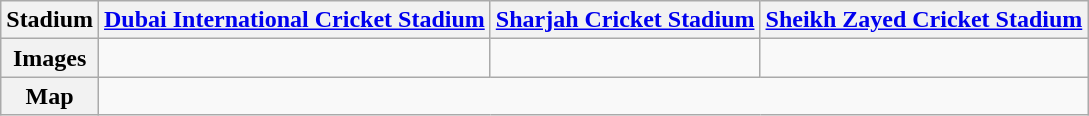<table class="wikitable">
<tr>
<th>Stadium</th>
<th><a href='#'>Dubai International Cricket Stadium</a></th>
<th><a href='#'>Sharjah Cricket Stadium</a></th>
<th><a href='#'>Sheikh Zayed Cricket Stadium</a></th>
</tr>
<tr>
<th>Images</th>
<td></td>
<td></td>
<td></td>
</tr>
<tr>
<th>Map</th>
<td colspan="3"></td>
</tr>
</table>
